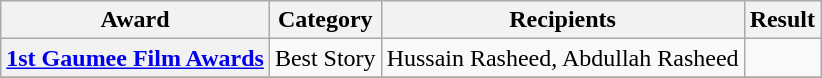<table class="wikitable plainrowheaders sortable">
<tr>
<th scope="col">Award</th>
<th scope="col">Category</th>
<th scope="col">Recipients</th>
<th scope="col">Result</th>
</tr>
<tr>
<th scope="row"><a href='#'>1st Gaumee Film Awards</a></th>
<td>Best Story</td>
<td>Hussain Rasheed, Abdullah Rasheed</td>
<td></td>
</tr>
<tr>
</tr>
</table>
